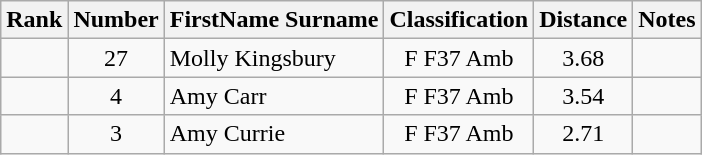<table class="wikitable sortable" style="text-align:center">
<tr>
<th>Rank</th>
<th>Number</th>
<th>FirstName Surname</th>
<th>Classification</th>
<th>Distance</th>
<th>Notes</th>
</tr>
<tr>
<td></td>
<td>27</td>
<td style="text-align:left"> Molly Kingsbury</td>
<td>F F37 Amb</td>
<td>3.68</td>
<td></td>
</tr>
<tr>
<td></td>
<td>4</td>
<td style="text-align:left"> Amy Carr</td>
<td>F F37 Amb</td>
<td>3.54</td>
<td></td>
</tr>
<tr>
<td></td>
<td>3</td>
<td style="text-align:left"> Amy Currie</td>
<td>F F37 Amb</td>
<td>2.71</td>
<td></td>
</tr>
</table>
